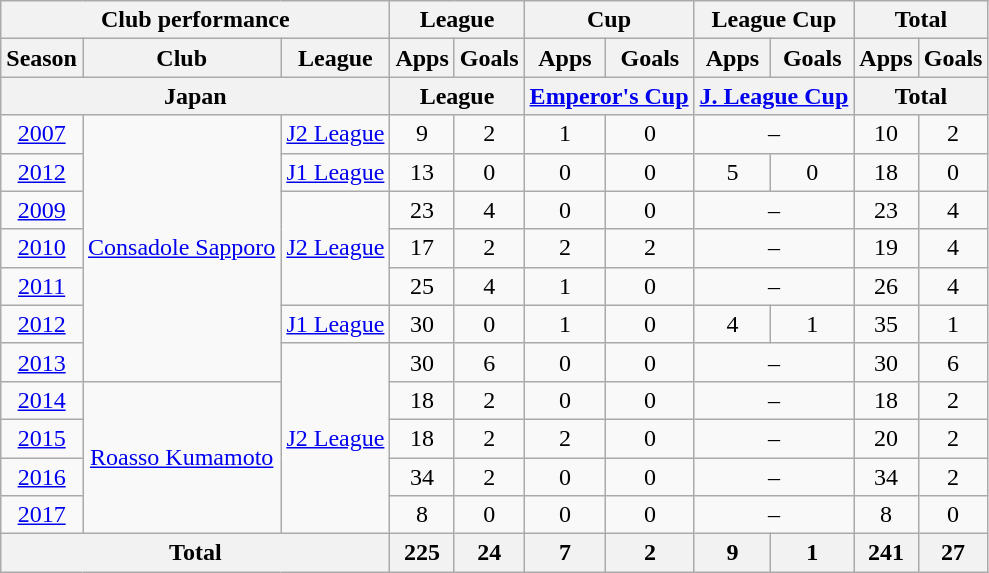<table class="wikitable" style="text-align:center;">
<tr>
<th colspan=3>Club performance</th>
<th colspan=2>League</th>
<th colspan=2>Cup</th>
<th colspan=2>League Cup</th>
<th colspan=2>Total</th>
</tr>
<tr>
<th>Season</th>
<th>Club</th>
<th>League</th>
<th>Apps</th>
<th>Goals</th>
<th>Apps</th>
<th>Goals</th>
<th>Apps</th>
<th>Goals</th>
<th>Apps</th>
<th>Goals</th>
</tr>
<tr>
<th colspan=3>Japan</th>
<th colspan=2>League</th>
<th colspan=2><a href='#'>Emperor's Cup</a></th>
<th colspan=2><a href='#'>J. League Cup</a></th>
<th colspan=2>Total</th>
</tr>
<tr>
<td><a href='#'>2007</a></td>
<td rowspan="7"><a href='#'>Consadole Sapporo</a></td>
<td><a href='#'>J2 League</a></td>
<td>9</td>
<td>2</td>
<td>1</td>
<td>0</td>
<td colspan="2">–</td>
<td>10</td>
<td>2</td>
</tr>
<tr>
<td><a href='#'>2012</a></td>
<td><a href='#'>J1 League</a></td>
<td>13</td>
<td>0</td>
<td>0</td>
<td>0</td>
<td>5</td>
<td>0</td>
<td>18</td>
<td>0</td>
</tr>
<tr>
<td><a href='#'>2009</a></td>
<td rowspan="3"><a href='#'>J2 League</a></td>
<td>23</td>
<td>4</td>
<td>0</td>
<td>0</td>
<td colspan="2">–</td>
<td>23</td>
<td>4</td>
</tr>
<tr>
<td><a href='#'>2010</a></td>
<td>17</td>
<td>2</td>
<td>2</td>
<td>2</td>
<td colspan="2">–</td>
<td>19</td>
<td>4</td>
</tr>
<tr>
<td><a href='#'>2011</a></td>
<td>25</td>
<td>4</td>
<td>1</td>
<td>0</td>
<td colspan="2">–</td>
<td>26</td>
<td>4</td>
</tr>
<tr>
<td><a href='#'>2012</a></td>
<td><a href='#'>J1 League</a></td>
<td>30</td>
<td>0</td>
<td>1</td>
<td>0</td>
<td>4</td>
<td>1</td>
<td>35</td>
<td>1</td>
</tr>
<tr>
<td><a href='#'>2013</a></td>
<td rowspan="5"><a href='#'>J2 League</a></td>
<td>30</td>
<td>6</td>
<td>0</td>
<td>0</td>
<td colspan="2">–</td>
<td>30</td>
<td>6</td>
</tr>
<tr>
<td><a href='#'>2014</a></td>
<td rowspan="4"><a href='#'>Roasso Kumamoto</a></td>
<td>18</td>
<td>2</td>
<td>0</td>
<td>0</td>
<td colspan="2">–</td>
<td>18</td>
<td>2</td>
</tr>
<tr>
<td><a href='#'>2015</a></td>
<td>18</td>
<td>2</td>
<td>2</td>
<td>0</td>
<td colspan="2">–</td>
<td>20</td>
<td>2</td>
</tr>
<tr>
<td><a href='#'>2016</a></td>
<td>34</td>
<td>2</td>
<td>0</td>
<td>0</td>
<td colspan="2">–</td>
<td>34</td>
<td>2</td>
</tr>
<tr>
<td><a href='#'>2017</a></td>
<td>8</td>
<td>0</td>
<td>0</td>
<td>0</td>
<td colspan="2">–</td>
<td>8</td>
<td>0</td>
</tr>
<tr>
<th colspan=3>Total</th>
<th>225</th>
<th>24</th>
<th>7</th>
<th>2</th>
<th>9</th>
<th>1</th>
<th>241</th>
<th>27</th>
</tr>
</table>
